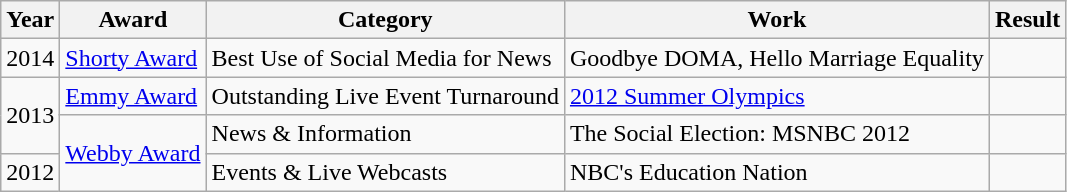<table class="wikitable">
<tr>
<th>Year</th>
<th>Award</th>
<th>Category</th>
<th>Work</th>
<th>Result</th>
</tr>
<tr>
<td>2014</td>
<td><a href='#'>Shorty Award</a></td>
<td>Best Use of Social Media for News</td>
<td>Goodbye DOMA, Hello Marriage Equality</td>
<td></td>
</tr>
<tr>
<td rowspan="2">2013</td>
<td><a href='#'>Emmy Award</a></td>
<td>Outstanding Live Event Turnaround</td>
<td><a href='#'>2012 Summer Olympics</a></td>
<td></td>
</tr>
<tr>
<td rowspan="2"><a href='#'>Webby Award</a></td>
<td>News & Information</td>
<td>The Social Election: MSNBC 2012</td>
<td></td>
</tr>
<tr>
<td>2012</td>
<td>Events & Live Webcasts</td>
<td>NBC's Education Nation</td>
<td></td>
</tr>
</table>
